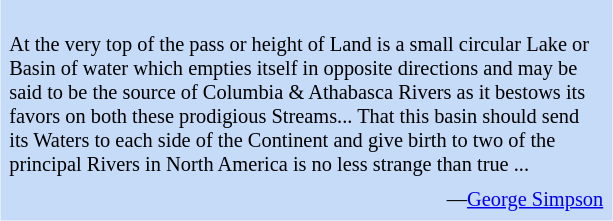<table class="toccolours" style="float: right; margin-left: 1em; margin-right: 2em; font-size: 85%; background:#c6dbf7; color:black; width:30em; max-width: 40%;" cellspacing="5">
<tr>
<td style="text-align: left;"><br>At the very top of the pass or height of Land is a small circular Lake or Basin of water which empties itself in opposite directions and may be said to be the source of Columbia & Athabasca Rivers as it bestows its favors on both these prodigious Streams... That this basin should send its Waters to each side of the Continent and give birth to two of the principal Rivers in North America is no less strange than true ...</td>
</tr>
<tr>
<td style="text-align: right;">—<a href='#'>George Simpson</a></td>
</tr>
</table>
